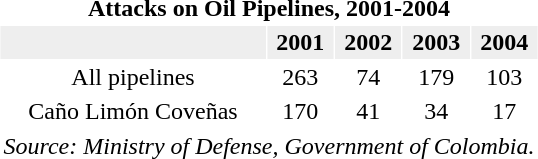<table cellspacing="1" cellpadding="2" align="center">
<tr valign="middle">
<td colspan=5 align="center"><strong>Attacks on Oil Pipelines, 2001-2004</strong><br></td>
</tr>
<tr bgcolor="eeeeee" valign="middle">
<td></td>
<td align="center"><strong>2001</strong></td>
<td align="center"><strong>2002</strong></td>
<td align="center"><strong>2003</strong></td>
<td align="center"><strong>2004</strong></td>
</tr>
<tr valign="middle">
<td align="center">All pipelines</td>
<td align="center">263</td>
<td align="center">74</td>
<td align="center">179</td>
<td align="center">103</td>
</tr>
<tr>
<td align="center">Caño Limón Coveñas</td>
<td align="center">170</td>
<td align="center">41</td>
<td align="center">34</td>
<td align="center">17</td>
</tr>
<tr>
<td colspan=5 align="center"><em>Source: Ministry of Defense, Government of Colombia.</em></td>
</tr>
</table>
